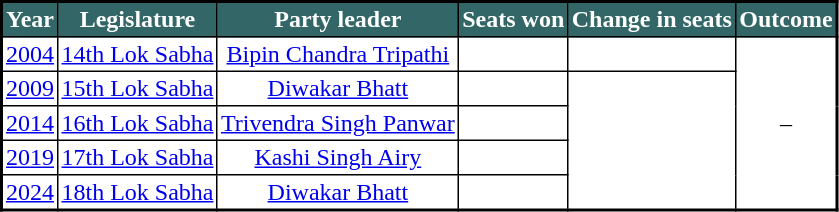<table class="sortable" style="border-collapse: collapse; border: 2px #000000 solid; font-size: x-big; width="70%" cellspacing="0" cellpadding="2" border="1">
<tr style="background-color:#336666; color:white">
<th>Year</th>
<th>Legislature</th>
<th>Party leader</th>
<th>Seats won</th>
<th>Change in seats</th>
<th>Outcome</th>
</tr>
<tr style="text-align:center;">
<td><a href='#'>2004</a></td>
<td><a href='#'>14th Lok Sabha</a></td>
<td><a href='#'>Bipin Chandra Tripathi</a></td>
<td></td>
<td></td>
<td rowspan="5">–</td>
</tr>
<tr style="text-align:center;">
<td><a href='#'>2009</a></td>
<td><a href='#'>15th Lok Sabha</a></td>
<td><a href='#'>Diwakar Bhatt</a></td>
<td></td>
<td rowspan="5"></td>
</tr>
<tr style="text-align:center;">
<td><a href='#'>2014</a></td>
<td><a href='#'>16th Lok Sabha</a></td>
<td><a href='#'>Trivendra Singh Panwar</a></td>
<td></td>
</tr>
<tr style="text-align:center;">
<td><a href='#'>2019</a></td>
<td><a href='#'>17th Lok Sabha</a></td>
<td><a href='#'>Kashi Singh Airy</a></td>
<td></td>
</tr>
<tr style="text-align:center;">
<td><a href='#'>2024</a></td>
<td><a href='#'>18th Lok Sabha</a></td>
<td><a href='#'>Diwakar Bhatt</a></td>
<td></td>
</tr>
</table>
